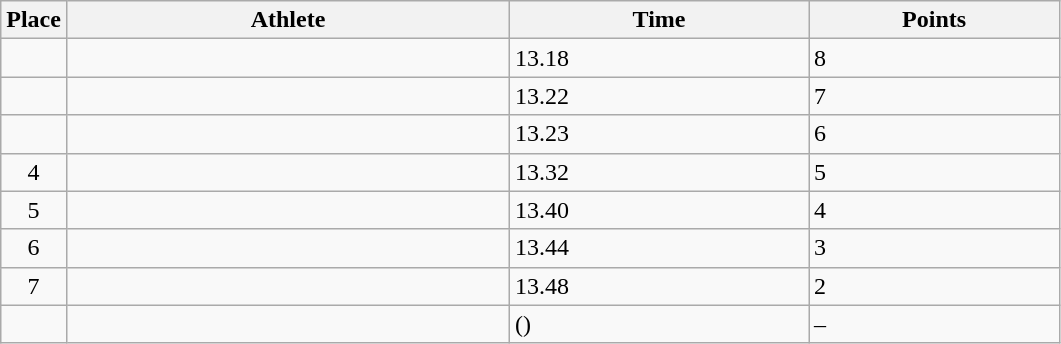<table class=wikitable>
<tr>
<th>Place</th>
<th style="width:18em">Athlete</th>
<th style="width:12em">Time</th>
<th style="width:10em">Points</th>
</tr>
<tr>
<td align=center></td>
<td></td>
<td>13.18</td>
<td>8</td>
</tr>
<tr>
<td align=center></td>
<td></td>
<td>13.22</td>
<td>7</td>
</tr>
<tr>
<td align=center></td>
<td></td>
<td>13.23</td>
<td>6</td>
</tr>
<tr>
<td align=center>4</td>
<td></td>
<td>13.32</td>
<td>5</td>
</tr>
<tr>
<td align=center>5</td>
<td></td>
<td>13.40</td>
<td>4</td>
</tr>
<tr>
<td align=center>6</td>
<td></td>
<td>13.44</td>
<td>3</td>
</tr>
<tr>
<td align=center>7</td>
<td></td>
<td>13.48</td>
<td>2</td>
</tr>
<tr>
<td align=center></td>
<td></td>
<td> ()</td>
<td>–</td>
</tr>
</table>
